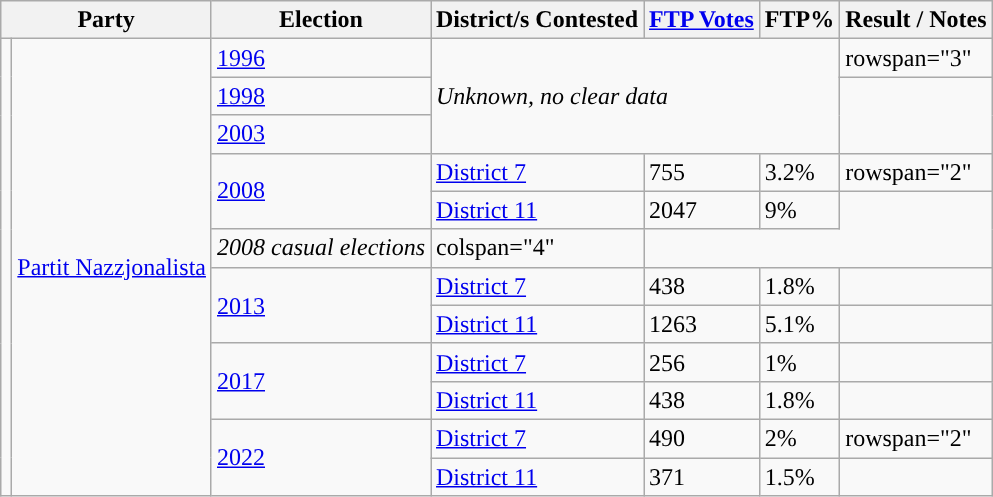<table class="wikitable">
<tr>
<th colspan="2">Party</th>
<th>Election</th>
<th>District/s Contested</th>
<th><a href='#'>FTP Votes</a></th>
<th>FTP%</th>
<th>Result / Notes</th>
</tr>
<tr>
<td rowspan="12"></td>
<td rowspan="12"> <a href='#'>Partit Nazzjonalista</a></td>
<td><a href='#'>1996</a></td>
<td colspan="3" rowspan="3"><em>Unknown, no clear data</em></td>
<td>rowspan="3" </td>
</tr>
<tr>
<td><a href='#'>1998</a></td>
</tr>
<tr>
<td><a href='#'>2003</a></td>
</tr>
<tr>
<td rowspan="2"><a href='#'>2008</a></td>
<td><a href='#'>District 7</a></td>
<td>755</td>
<td>3.2%</td>
<td>rowspan="2" </td>
</tr>
<tr>
<td><a href='#'>District 11</a></td>
<td>2047</td>
<td>9%</td>
</tr>
<tr>
<td><em>2008 casual elections</em></td>
<td>colspan="4" </td>
</tr>
<tr>
<td rowspan="2"><a href='#'>2013</a></td>
<td><a href='#'>District 7</a></td>
<td>438</td>
<td>1.8%</td>
<td></td>
</tr>
<tr>
<td><a href='#'>District 11</a></td>
<td>1263</td>
<td>5.1%</td>
<td></td>
</tr>
<tr>
<td rowspan="2"><a href='#'>2017</a></td>
<td><a href='#'>District 7</a></td>
<td>256</td>
<td>1%</td>
<td></td>
</tr>
<tr>
<td><a href='#'>District 11</a></td>
<td>438</td>
<td>1.8%</td>
<td></td>
</tr>
<tr>
<td rowspan="2"><a href='#'>2022</a></td>
<td><a href='#'>District 7</a></td>
<td>490</td>
<td>2%</td>
<td>rowspan="2" </td>
</tr>
<tr>
<td><a href='#'>District 11</a></td>
<td>371</td>
<td>1.5%</td>
</tr>
</table>
